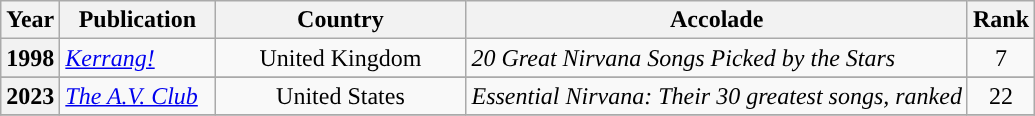<table class="wikitable plainrowheaders" style="text-align:left;">
<tr>
<th scope="col">Year</th>
<th scope="col" style="width:6em;">Publication</th>
<th scope="col" style="width:10em;">Country</th>
<th scope="col">Accolade</th>
<th scope="col">Rank</th>
</tr>
<tr>
<th scope="row">1998</th>
<td><em><a href='#'>Kerrang!</a></em></td>
<td style="text-align:center">United Kingdom</td>
<td><em>20 Great Nirvana Songs Picked by the Stars</em></td>
<td style="text-align:center;">7</td>
</tr>
<tr>
</tr>
<tr>
<th scope="row">2023</th>
<td><em><a href='#'>The A.V. Club</a></em></td>
<td style="text-align:center">United States</td>
<td><em>Essential Nirvana: Their 30 greatest songs, ranked</em></td>
<td style="text-align:center;">22</td>
</tr>
<tr>
</tr>
</table>
